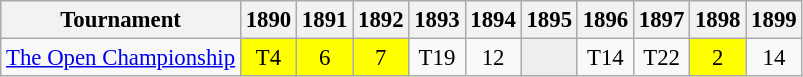<table class="wikitable" style="font-size:95%;text-align:center;">
<tr>
<th>Tournament</th>
<th>1890</th>
<th>1891</th>
<th>1892</th>
<th>1893</th>
<th>1894</th>
<th>1895</th>
<th>1896</th>
<th>1897</th>
<th>1898</th>
<th>1899</th>
</tr>
<tr>
<td align=left><a href='#'>The Open Championship</a></td>
<td style="background:yellow;">T4</td>
<td style="background:yellow;">6</td>
<td style="background:yellow;">7</td>
<td>T19</td>
<td>12</td>
<td style="background:#eee;"></td>
<td>T14</td>
<td>T22</td>
<td style="background:yellow;">2</td>
<td>14</td>
</tr>
</table>
